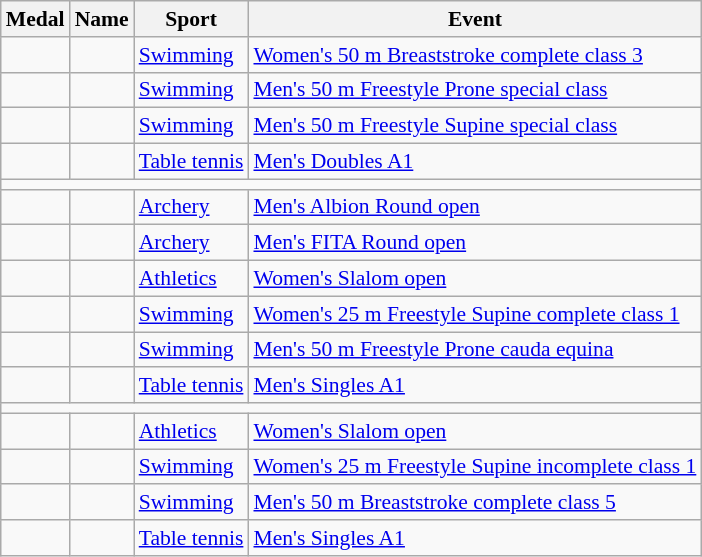<table class="wikitable sortable" style="font-size: 90%;">
<tr>
<th>Medal</th>
<th>Name</th>
<th>Sport</th>
<th>Event</th>
</tr>
<tr>
<td></td>
<td></td>
<td><a href='#'>Swimming</a></td>
<td><a href='#'>Women's 50 m Breaststroke complete class 3</a></td>
</tr>
<tr>
<td></td>
<td></td>
<td><a href='#'>Swimming</a></td>
<td><a href='#'>Men's 50 m Freestyle Prone special class</a></td>
</tr>
<tr>
<td></td>
<td></td>
<td><a href='#'>Swimming</a></td>
<td><a href='#'>Men's 50 m Freestyle Supine special class</a></td>
</tr>
<tr>
<td></td>
<td><br> </td>
<td><a href='#'>Table tennis</a></td>
<td><a href='#'>Men's Doubles A1</a></td>
</tr>
<tr>
<td colspan=4></td>
</tr>
<tr>
<td></td>
<td></td>
<td><a href='#'>Archery</a></td>
<td><a href='#'>Men's Albion Round open</a></td>
</tr>
<tr>
<td></td>
<td></td>
<td><a href='#'>Archery</a></td>
<td><a href='#'>Men's FITA Round open</a></td>
</tr>
<tr>
<td></td>
<td></td>
<td><a href='#'>Athletics</a></td>
<td><a href='#'>Women's Slalom open</a></td>
</tr>
<tr>
<td></td>
<td></td>
<td><a href='#'>Swimming</a></td>
<td><a href='#'>Women's 25 m Freestyle Supine complete class 1</a></td>
</tr>
<tr>
<td></td>
<td></td>
<td><a href='#'>Swimming</a></td>
<td><a href='#'>Men's 50 m Freestyle Prone cauda equina</a></td>
</tr>
<tr>
<td></td>
<td></td>
<td><a href='#'>Table tennis</a></td>
<td><a href='#'>Men's Singles A1</a></td>
</tr>
<tr>
<td colspan=4></td>
</tr>
<tr>
<td></td>
<td></td>
<td><a href='#'>Athletics</a></td>
<td><a href='#'>Women's Slalom open</a></td>
</tr>
<tr>
<td></td>
<td></td>
<td><a href='#'>Swimming</a></td>
<td><a href='#'>Women's 25 m Freestyle Supine incomplete class 1</a></td>
</tr>
<tr>
<td></td>
<td></td>
<td><a href='#'>Swimming</a></td>
<td><a href='#'>Men's 50 m Breaststroke complete class 5</a></td>
</tr>
<tr>
<td></td>
<td></td>
<td><a href='#'>Table tennis</a></td>
<td><a href='#'>Men's Singles A1</a></td>
</tr>
</table>
